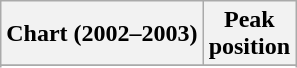<table class="wikitable sortable plainrowheaders" style="text-align:center">
<tr>
<th scope="col">Chart (2002–2003)</th>
<th scope="col">Peak<br>position</th>
</tr>
<tr>
</tr>
<tr>
</tr>
<tr>
</tr>
<tr>
</tr>
<tr>
</tr>
<tr>
</tr>
<tr>
</tr>
</table>
